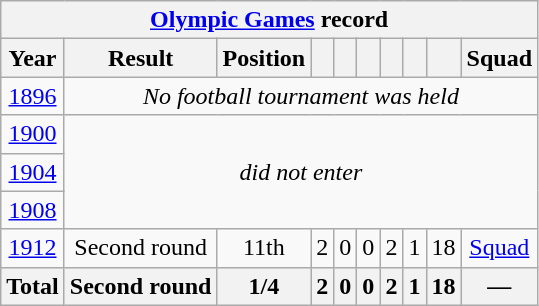<table class="wikitable" style="text-align: center;">
<tr>
<th colspan=11><a href='#'>Olympic Games</a> record</th>
</tr>
<tr>
<th>Year</th>
<th>Result</th>
<th>Position</th>
<th></th>
<th></th>
<th></th>
<th></th>
<th></th>
<th></th>
<th>Squad</th>
</tr>
<tr>
<td> <a href='#'>1896</a></td>
<td colspan=9><em>No football tournament was held</em></td>
</tr>
<tr>
<td> <a href='#'>1900</a></td>
<td colspan=9 rowspan=3><em>did not enter</em></td>
</tr>
<tr>
<td> <a href='#'>1904</a></td>
</tr>
<tr>
<td> <a href='#'>1908</a></td>
</tr>
<tr>
<td> <a href='#'>1912</a></td>
<td>Second round</td>
<td>11th</td>
<td>2</td>
<td>0</td>
<td>0</td>
<td>2</td>
<td>1</td>
<td>18</td>
<td><a href='#'>Squad</a></td>
</tr>
<tr>
<th>Total</th>
<th>Second round</th>
<th>1/4</th>
<th>2</th>
<th>0</th>
<th>0</th>
<th>2</th>
<th>1</th>
<th>18</th>
<th>—</th>
</tr>
</table>
